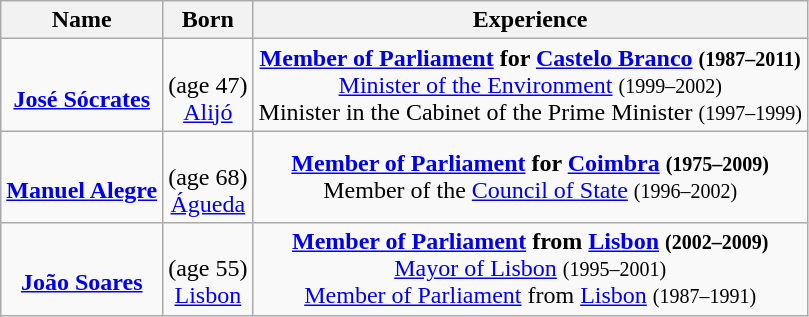<table class="wikitable" style="text-align:center">
<tr>
<th scope="col">Name</th>
<th scope="col">Born</th>
<th scope="col" class="unsortable">Experience</th>
</tr>
<tr>
<td><br><strong><a href='#'>José Sócrates</a></strong></td>
<td><br>(age 47)<br><a href='#'>Alijó</a></td>
<td><strong><a href='#'>Member of Parliament</a> for <a href='#'>Castelo Branco</a> <small>(1987–2011)</small></strong><br><a href='#'>Minister of the Environment</a> <small>(1999–2002)</small><br>Minister in the Cabinet of the Prime Minister <small>(1997–1999)</small></td>
</tr>
<tr>
<td><br><strong><a href='#'>Manuel Alegre</a></strong></td>
<td><br>(age 68)<br><a href='#'>Águeda</a></td>
<td><strong><a href='#'>Member of Parliament</a> for <a href='#'>Coimbra</a> <small>(1975–2009)</small></strong><br>Member of the <a href='#'>Council of State</a> <small>(1996–2002)</small></td>
</tr>
<tr>
<td><br><strong><a href='#'>João Soares</a></strong></td>
<td><br>(age 55)<br><a href='#'>Lisbon</a></td>
<td><strong><a href='#'>Member of Parliament</a> from <a href='#'>Lisbon</a> <small>(2002–2009)</small></strong><br><a href='#'>Mayor of Lisbon</a> <small>(1995–2001)</small><br><a href='#'>Member of Parliament</a> from <a href='#'>Lisbon</a> <small>(1987–1991)</small></td>
</tr>
</table>
